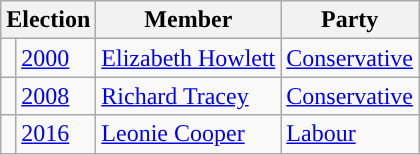<table class="wikitable">
<tr>
<th colspan="2">Election</th>
<th>Member</th>
<th>Party</th>
</tr>
<tr>
<td style="background-color: "></td>
<td><a href='#'>2000</a></td>
<td><a href='#'>Elizabeth Howlett</a></td>
<td><a href='#'>Conservative</a></td>
</tr>
<tr>
<td style="background-color: "></td>
<td><a href='#'>2008</a></td>
<td><a href='#'>Richard Tracey</a></td>
<td><a href='#'>Conservative</a></td>
</tr>
<tr>
<td style="background-color: "></td>
<td><a href='#'>2016</a></td>
<td><a href='#'>Leonie Cooper</a></td>
<td><a href='#'>Labour</a></td>
</tr>
</table>
